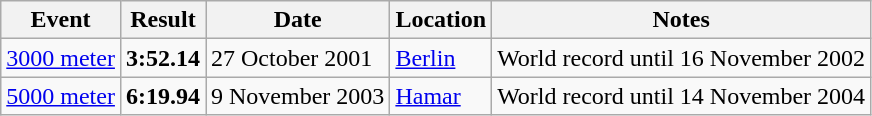<table class="wikitable vatop">
<tr>
<th>Event</th>
<th>Result</th>
<th>Date</th>
<th>Location</th>
<th>Notes</th>
</tr>
<tr>
<td><a href='#'>3000 meter</a></td>
<td><strong>3:52.14</strong></td>
<td>27 October 2001</td>
<td><a href='#'>Berlin</a></td>
<td>World record until 16 November 2002</td>
</tr>
<tr>
<td><a href='#'>5000 meter</a></td>
<td><strong>6:19.94</strong></td>
<td>9 November 2003</td>
<td><a href='#'>Hamar</a></td>
<td>World record until 14 November  2004</td>
</tr>
</table>
